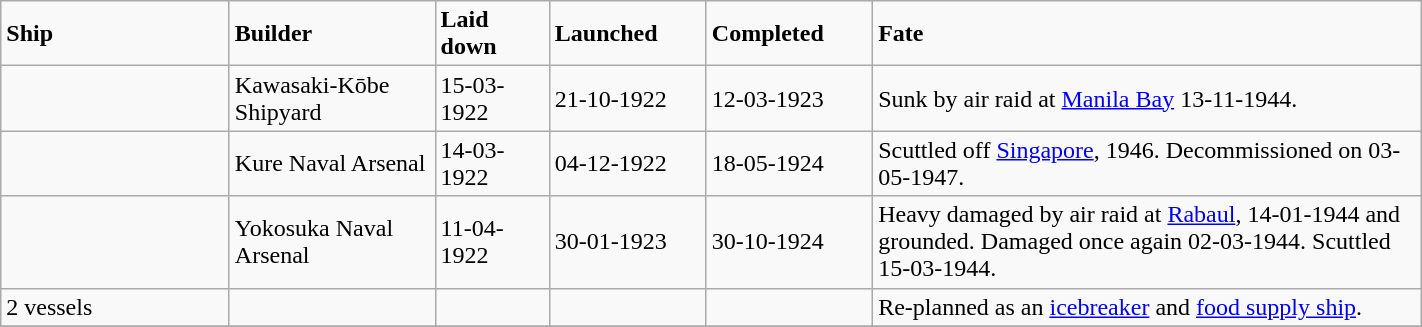<table class="wikitable" width="75%">
<tr>
<td width="10%"><strong>Ship</strong></td>
<td width="9%"><strong>Builder</strong></td>
<td width="5%" bgcolor=><strong>Laid down</strong></td>
<td width="5%" bgcolor=><strong>Launched</strong></td>
<td width="5%" bgcolor=><strong>Completed</strong></td>
<td width="24%" bgcolor=><strong>Fate</strong></td>
</tr>
<tr>
<td></td>
<td>Kawasaki-Kōbe Shipyard</td>
<td>15-03-1922</td>
<td>21-10-1922</td>
<td>12-03-1923</td>
<td>Sunk by air raid at <a href='#'>Manila Bay</a> 13-11-1944.</td>
</tr>
<tr>
<td></td>
<td>Kure Naval Arsenal</td>
<td>14-03-1922</td>
<td>04-12-1922</td>
<td>18-05-1924</td>
<td>Scuttled off <a href='#'>Singapore</a>, 1946. Decommissioned on 03-05-1947.</td>
</tr>
<tr>
<td></td>
<td>Yokosuka Naval Arsenal</td>
<td>11-04-1922</td>
<td>30-01-1923</td>
<td>30-10-1924</td>
<td>Heavy damaged by air raid at <a href='#'>Rabaul</a>, 14-01-1944 and grounded. Damaged once again 02-03-1944. Scuttled 15-03-1944.</td>
</tr>
<tr>
<td>2 vessels</td>
<td></td>
<td></td>
<td></td>
<td></td>
<td>Re-planned as an <a href='#'>icebreaker</a> and <a href='#'>food supply ship</a>.</td>
</tr>
<tr>
</tr>
</table>
